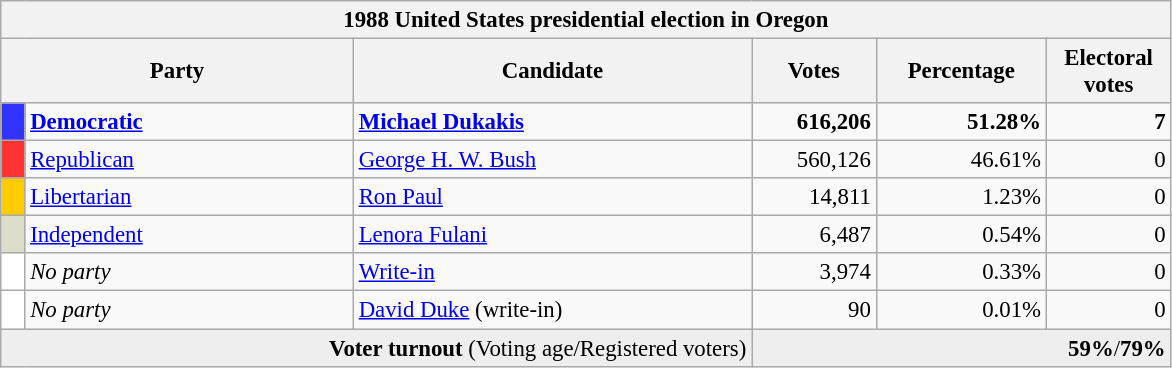<table class="wikitable" style="font-size: 95%;">
<tr>
<th colspan="6">1988 United States presidential election in Oregon</th>
</tr>
<tr>
<th colspan="2" style="width: 15em">Party</th>
<th style="width: 17em">Candidate</th>
<th style="width: 5em">Votes</th>
<th style="width: 7em">Percentage</th>
<th style="width: 5em">Electoral votes</th>
</tr>
<tr>
<th style="background-color:#3333FF; width: 3px"></th>
<td style="width: 130px"><strong><a href='#'>Democratic</a></strong></td>
<td><strong><a href='#'>Michael Dukakis</a></strong></td>
<td align="right"><strong>616,206</strong></td>
<td align="right"><strong>51.28%</strong></td>
<td align="right"><strong>7</strong></td>
</tr>
<tr>
<th style="background-color:#FF3333; width: 3px"></th>
<td style="width: 130px"><a href='#'>Republican</a></td>
<td><a href='#'>George H. W. Bush</a></td>
<td align="right">560,126</td>
<td align="right">46.61%</td>
<td align="right">0</td>
</tr>
<tr>
<th style="background-color:#FFCC00; width: 3px"></th>
<td style="width: 130px"><a href='#'>Libertarian</a></td>
<td><a href='#'>Ron Paul</a></td>
<td align="right">14,811</td>
<td align="right">1.23%</td>
<td align="right">0</td>
</tr>
<tr>
<th style="background-color:#DDDDCC; width: 3px"></th>
<td style="width: 130px"><a href='#'>Independent</a></td>
<td><a href='#'>Lenora Fulani</a></td>
<td align="right">6,487</td>
<td align="right">0.54%</td>
<td align="right">0</td>
</tr>
<tr>
<th style="background-color:#FFFFFF; width: 3px"></th>
<td style="width: 130px"><em>No party</em></td>
<td><a href='#'>Write-in</a></td>
<td align="right">3,974</td>
<td align="right">0.33%</td>
<td align="right">0</td>
</tr>
<tr>
<th style="background-color:#FFFFFF; width: 3px"></th>
<td style="width: 130px"><em>No party</em></td>
<td><a href='#'>David Duke</a> (write-in)</td>
<td align="right">90</td>
<td align="right">0.01%</td>
<td align="right">0</td>
</tr>
<tr bgcolor="#EEEEEE">
<td colspan="3" align="right"><strong>Voter turnout</strong> (Voting age/Registered voters)</td>
<td colspan="3" align="right"><strong>59%</strong>/<strong>79%</strong></td>
</tr>
</table>
